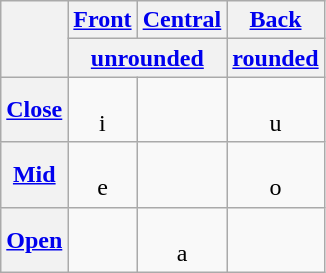<table class="wikitable" style="text-align:center;">
<tr>
<th rowspan="2"></th>
<th rowspan="1"><a href='#'>Front</a></th>
<th><a href='#'>Central</a></th>
<th><a href='#'>Back</a></th>
</tr>
<tr>
<th colspan="2"><a href='#'>unrounded</a></th>
<th><a href='#'>rounded</a></th>
</tr>
<tr>
<th><a href='#'>Close</a></th>
<td><br>i<br></td>
<td></td>
<td><br>u<br></td>
</tr>
<tr>
<th><a href='#'>Mid</a></th>
<td><br>e<br></td>
<td></td>
<td><br>o<br></td>
</tr>
<tr>
<th><a href='#'>Open</a></th>
<td></td>
<td><br>a<br></td>
<td></td>
</tr>
</table>
